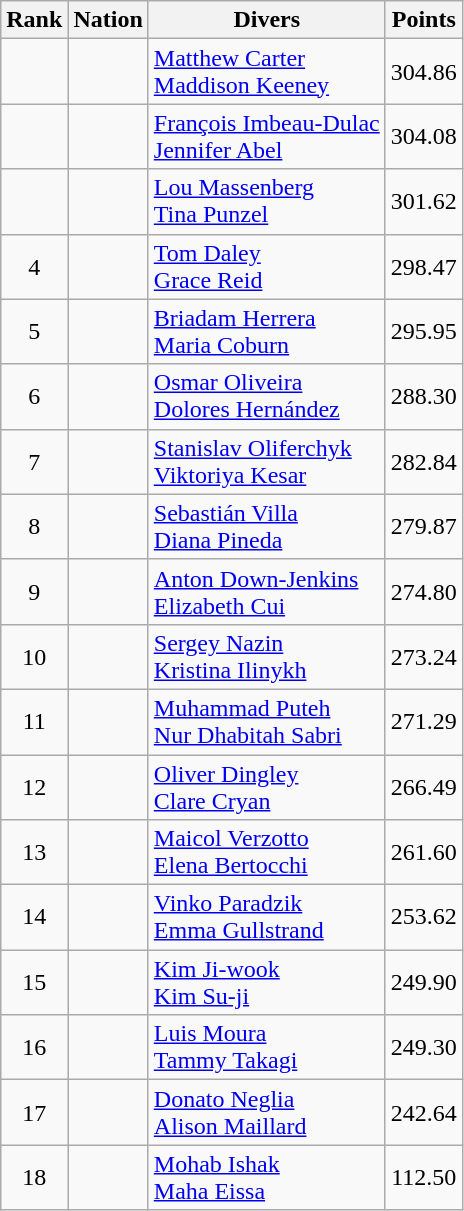<table class="wikitable sortable" style="text-align:center">
<tr>
<th>Rank</th>
<th>Nation</th>
<th>Divers</th>
<th>Points</th>
</tr>
<tr>
<td></td>
<td align=left></td>
<td align=left><a href='#'>Matthew Carter</a><br><a href='#'>Maddison Keeney</a></td>
<td>304.86</td>
</tr>
<tr>
<td></td>
<td align=left></td>
<td align=left><a href='#'>François Imbeau-Dulac</a><br><a href='#'>Jennifer Abel</a></td>
<td>304.08</td>
</tr>
<tr>
<td></td>
<td align=left></td>
<td align=left><a href='#'>Lou Massenberg</a><br><a href='#'>Tina Punzel</a></td>
<td>301.62</td>
</tr>
<tr>
<td>4</td>
<td align=left></td>
<td align=left><a href='#'>Tom Daley</a><br><a href='#'>Grace Reid</a></td>
<td>298.47</td>
</tr>
<tr>
<td>5</td>
<td align=left></td>
<td align=left><a href='#'>Briadam Herrera</a><br><a href='#'>Maria Coburn</a></td>
<td>295.95</td>
</tr>
<tr>
<td>6</td>
<td align=left></td>
<td align=left><a href='#'>Osmar Oliveira</a><br><a href='#'>Dolores Hernández</a></td>
<td>288.30</td>
</tr>
<tr>
<td>7</td>
<td align=left></td>
<td align=left><a href='#'>Stanislav Oliferchyk</a><br><a href='#'>Viktoriya Kesar</a></td>
<td>282.84</td>
</tr>
<tr>
<td>8</td>
<td align=left></td>
<td align=left><a href='#'>Sebastián Villa</a><br><a href='#'>Diana Pineda</a></td>
<td>279.87</td>
</tr>
<tr>
<td>9</td>
<td align=left></td>
<td align=left><a href='#'>Anton Down-Jenkins</a><br><a href='#'>Elizabeth Cui</a></td>
<td>274.80</td>
</tr>
<tr>
<td>10</td>
<td align=left></td>
<td align=left><a href='#'>Sergey Nazin</a><br><a href='#'>Kristina Ilinykh</a></td>
<td>273.24</td>
</tr>
<tr>
<td>11</td>
<td align=left></td>
<td align=left><a href='#'>Muhammad Puteh</a><br><a href='#'>Nur Dhabitah Sabri</a></td>
<td>271.29</td>
</tr>
<tr>
<td>12</td>
<td align=left></td>
<td align=left><a href='#'>Oliver Dingley</a><br><a href='#'>Clare Cryan</a></td>
<td>266.49</td>
</tr>
<tr>
<td>13</td>
<td align=left></td>
<td align=left><a href='#'>Maicol Verzotto</a><br><a href='#'>Elena Bertocchi</a></td>
<td>261.60</td>
</tr>
<tr>
<td>14</td>
<td align=left></td>
<td align=left><a href='#'>Vinko Paradzik</a><br><a href='#'>Emma Gullstrand</a></td>
<td>253.62</td>
</tr>
<tr>
<td>15</td>
<td align=left></td>
<td align=left><a href='#'>Kim Ji-wook</a><br><a href='#'>Kim Su-ji</a></td>
<td>249.90</td>
</tr>
<tr>
<td>16</td>
<td align=left></td>
<td align=left><a href='#'>Luis Moura</a><br><a href='#'>Tammy Takagi</a></td>
<td>249.30</td>
</tr>
<tr>
<td>17</td>
<td align=left></td>
<td align=left><a href='#'>Donato Neglia</a><br><a href='#'>Alison Maillard</a></td>
<td>242.64</td>
</tr>
<tr>
<td>18</td>
<td align=left></td>
<td align=left><a href='#'>Mohab Ishak</a><br><a href='#'>Maha Eissa</a></td>
<td>112.50</td>
</tr>
</table>
